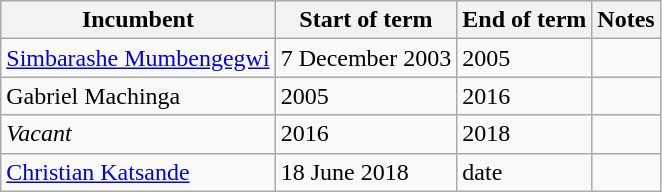<table class="wikitable">
<tr>
<th>Incumbent</th>
<th>Start of term</th>
<th>End of term</th>
<th>Notes</th>
</tr>
<tr>
<td><a href='#'>Simbarashe Mumbengegwi</a></td>
<td>7 December 2003</td>
<td>2005</td>
<td></td>
</tr>
<tr>
<td>Gabriel Machinga</td>
<td>2005</td>
<td>2016</td>
<td></td>
</tr>
<tr>
<td><em>Vacant</em></td>
<td>2016</td>
<td>2018</td>
<td></td>
</tr>
<tr>
<td><a href='#'>Christian Katsande</a></td>
<td>18 June 2018</td>
<td>date</td>
<td></td>
</tr>
</table>
